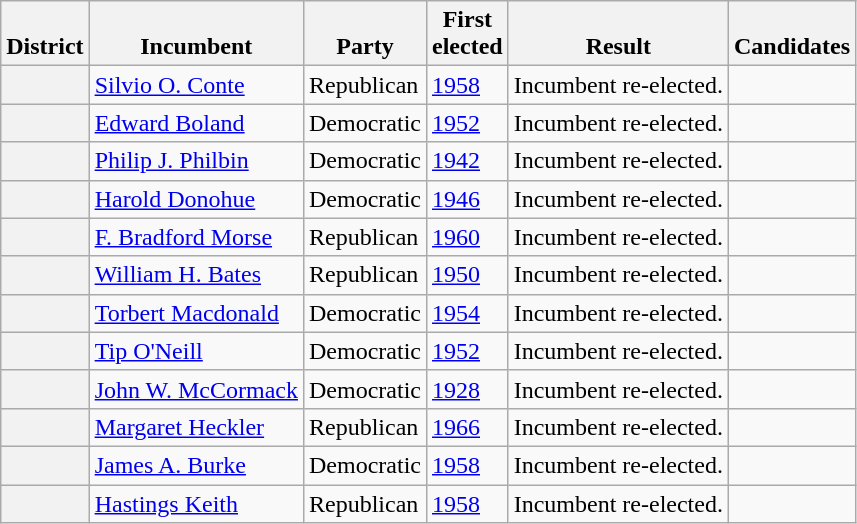<table class=wikitable>
<tr valign=bottom>
<th>District</th>
<th>Incumbent</th>
<th>Party</th>
<th>First<br>elected</th>
<th>Result</th>
<th>Candidates</th>
</tr>
<tr>
<th></th>
<td><a href='#'>Silvio O. Conte</a></td>
<td>Republican</td>
<td><a href='#'>1958</a></td>
<td>Incumbent re-elected.</td>
<td nowrap></td>
</tr>
<tr>
<th></th>
<td><a href='#'>Edward Boland</a></td>
<td>Democratic</td>
<td><a href='#'>1952</a></td>
<td>Incumbent re-elected.</td>
<td nowrap></td>
</tr>
<tr>
<th></th>
<td><a href='#'>Philip J. Philbin</a></td>
<td>Democratic</td>
<td><a href='#'>1942</a></td>
<td>Incumbent re-elected.</td>
<td nowrap></td>
</tr>
<tr>
<th></th>
<td><a href='#'>Harold Donohue</a></td>
<td>Democratic</td>
<td><a href='#'>1946</a></td>
<td>Incumbent re-elected.</td>
<td nowrap></td>
</tr>
<tr>
<th></th>
<td><a href='#'>F. Bradford Morse</a></td>
<td>Republican</td>
<td><a href='#'>1960</a></td>
<td>Incumbent re-elected.</td>
<td nowrap></td>
</tr>
<tr>
<th></th>
<td><a href='#'>William H. Bates</a></td>
<td>Republican</td>
<td><a href='#'>1950</a></td>
<td>Incumbent re-elected.</td>
<td nowrap></td>
</tr>
<tr>
<th></th>
<td><a href='#'>Torbert Macdonald</a></td>
<td>Democratic</td>
<td><a href='#'>1954</a></td>
<td>Incumbent re-elected.</td>
<td nowrap></td>
</tr>
<tr>
<th></th>
<td><a href='#'>Tip O'Neill</a></td>
<td>Democratic</td>
<td><a href='#'>1952</a></td>
<td>Incumbent re-elected.</td>
<td nowrap></td>
</tr>
<tr>
<th></th>
<td><a href='#'>John W. McCormack</a></td>
<td>Democratic</td>
<td><a href='#'>1928</a></td>
<td>Incumbent re-elected.</td>
<td nowrap></td>
</tr>
<tr>
<th></th>
<td><a href='#'>Margaret Heckler</a></td>
<td>Republican</td>
<td><a href='#'>1966</a></td>
<td>Incumbent re-elected.</td>
<td nowrap></td>
</tr>
<tr>
<th></th>
<td><a href='#'>James A. Burke</a></td>
<td>Democratic</td>
<td><a href='#'>1958</a></td>
<td>Incumbent re-elected.</td>
<td nowrap></td>
</tr>
<tr>
<th></th>
<td><a href='#'>Hastings Keith</a></td>
<td>Republican</td>
<td><a href='#'>1958</a></td>
<td>Incumbent re-elected.</td>
<td nowrap></td>
</tr>
</table>
